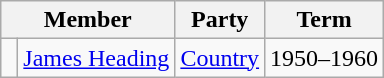<table class="wikitable">
<tr>
<th colspan="2">Member</th>
<th>Party</th>
<th>Term</th>
</tr>
<tr>
<td> </td>
<td><a href='#'>James Heading</a></td>
<td><a href='#'>Country</a></td>
<td>1950–1960</td>
</tr>
</table>
